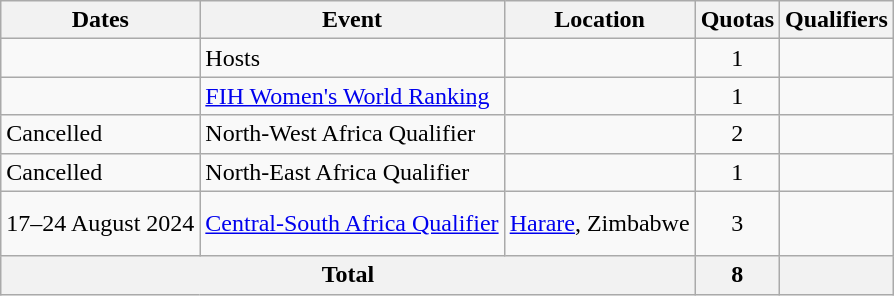<table class="wikitable">
<tr>
<th>Dates</th>
<th>Event</th>
<th>Location</th>
<th>Quotas</th>
<th>Qualifiers</th>
</tr>
<tr>
<td></td>
<td>Hosts</td>
<td></td>
<td align="center">1</td>
<td></td>
</tr>
<tr>
<td></td>
<td><a href='#'>FIH Women's World Ranking</a></td>
<td></td>
<td align="center">1</td>
<td></td>
</tr>
<tr>
<td>Cancelled</td>
<td>North-West Africa Qualifier</td>
<td></td>
<td align="center">2</td>
<td><br></td>
</tr>
<tr>
<td>Cancelled</td>
<td>North-East Africa Qualifier</td>
<td></td>
<td align="center">1</td>
<td></td>
</tr>
<tr>
<td>17–24 August 2024</td>
<td><a href='#'>Central-South Africa Qualifier</a></td>
<td><a href='#'>Harare</a>, Zimbabwe</td>
<td align="center">3</td>
<td><br><br></td>
</tr>
<tr>
<th colspan="3">Total</th>
<th>8</th>
<th></th>
</tr>
</table>
